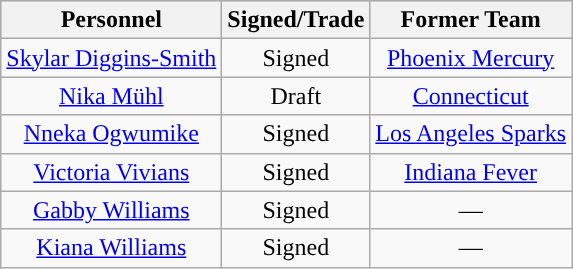<table class="wikitable" style="text-align: center">
<tr align="center" bgcolor="#dddddd">
<th><strong>Personnel</strong></th>
<th><strong>Signed/Trade</strong></th>
<th><strong>Former Team</strong></th>
</tr>
<tr>
<td><a href='#'>Skylar Diggins-Smith</a></td>
<td>Signed</td>
<td><a href='#'>Phoenix Mercury</a></td>
</tr>
<tr>
<td><a href='#'>Nika Mühl</a></td>
<td>Draft</td>
<td><a href='#'>Connecticut</a></td>
</tr>
<tr>
<td><a href='#'>Nneka Ogwumike</a></td>
<td>Signed</td>
<td><a href='#'>Los Angeles Sparks</a></td>
</tr>
<tr>
<td><a href='#'>Victoria Vivians</a></td>
<td>Signed</td>
<td><a href='#'>Indiana Fever</a></td>
</tr>
<tr>
<td><a href='#'>Gabby Williams</a></td>
<td>Signed</td>
<td>—</td>
</tr>
<tr>
<td><a href='#'>Kiana Williams</a></td>
<td>Signed<br></td>
<td>—</td>
</tr>
</table>
